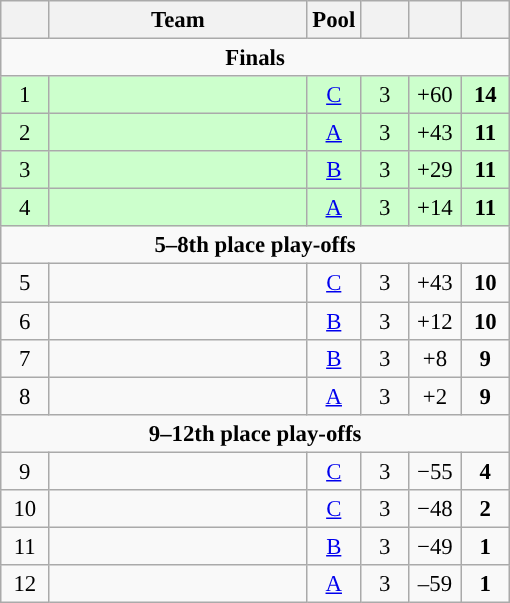<table class="wikitable" style="font-size: 95%; text-align: center;">
<tr>
<th width=25></th>
<th width=165>Team</th>
<th width=25>Pool</th>
<th width=25></th>
<th width=28></th>
<th width=25></th>
</tr>
<tr>
<td colspan="15"><strong>Finals</strong></td>
</tr>
<tr style="background:#ccffcc;">
<td>1</td>
<td style="text-align:left;"></td>
<td><a href='#'>C</a></td>
<td>3</td>
<td>+60</td>
<td><strong>14</strong></td>
</tr>
<tr style="background:#ccffcc;">
<td>2</td>
<td style="text-align:left;"></td>
<td><a href='#'>A</a></td>
<td>3</td>
<td>+43</td>
<td><strong>11</strong></td>
</tr>
<tr style="background:#ccffcc;">
<td>3</td>
<td style="text-align:left;"></td>
<td><a href='#'>B</a></td>
<td>3</td>
<td>+29</td>
<td><strong>11</strong></td>
</tr>
<tr style="background:#ccffcc;">
<td>4</td>
<td style="text-align:left;"></td>
<td><a href='#'>A</a></td>
<td>3</td>
<td>+14</td>
<td><strong>11</strong></td>
</tr>
<tr>
<td colspan="15"><strong>5–8th place play-offs</strong></td>
</tr>
<tr>
<td>5</td>
<td style="text-align:left;"></td>
<td><a href='#'>C</a></td>
<td>3</td>
<td>+43</td>
<td><strong>10</strong></td>
</tr>
<tr>
<td>6</td>
<td style="text-align:left;"></td>
<td><a href='#'>B</a></td>
<td>3</td>
<td>+12</td>
<td><strong>10</strong></td>
</tr>
<tr>
<td>7</td>
<td style="text-align:left;"></td>
<td><a href='#'>B</a></td>
<td>3</td>
<td>+8</td>
<td><strong>9</strong></td>
</tr>
<tr>
<td>8</td>
<td style="text-align:left;"></td>
<td><a href='#'>A</a></td>
<td>3</td>
<td>+2</td>
<td><strong>9</strong></td>
</tr>
<tr>
<td colspan="15"><strong>9–12th place play-offs</strong></td>
</tr>
<tr>
<td>9</td>
<td style="text-align:left;"></td>
<td><a href='#'>C</a></td>
<td>3</td>
<td>−55</td>
<td><strong>4</strong></td>
</tr>
<tr>
<td>10</td>
<td style="text-align:left;"></td>
<td><a href='#'>C</a></td>
<td>3</td>
<td>−48</td>
<td><strong>2</strong></td>
</tr>
<tr>
<td>11</td>
<td style="text-align:left;"></td>
<td><a href='#'>B</a></td>
<td>3</td>
<td>−49</td>
<td><strong>1</strong></td>
</tr>
<tr>
<td>12</td>
<td style="text-align:left;"></td>
<td><a href='#'>A</a></td>
<td>3</td>
<td>–59</td>
<td><strong>1</strong></td>
</tr>
</table>
